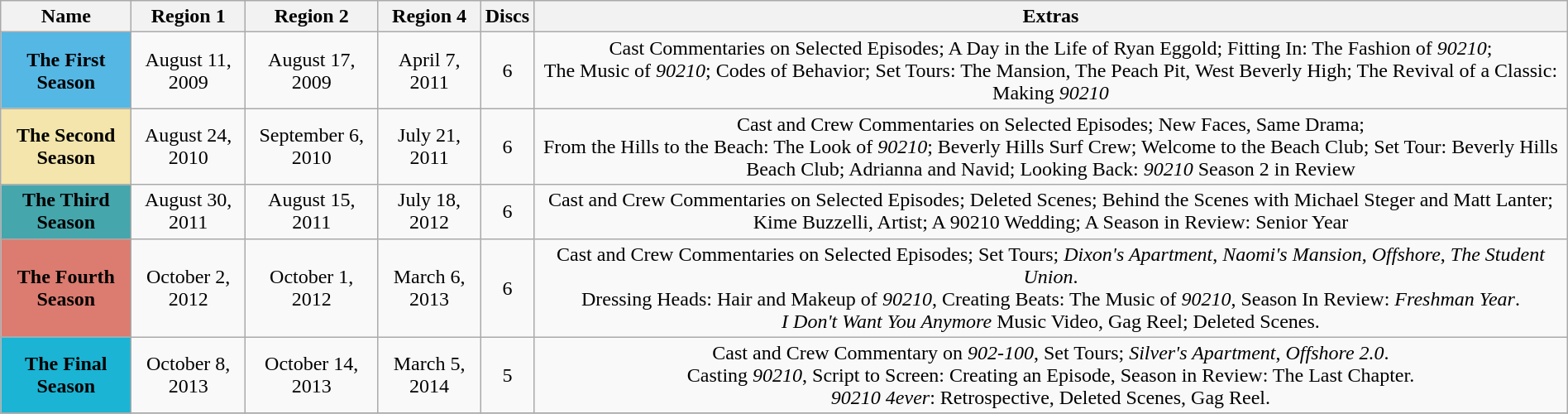<table class="wikitable" style="width:100%;">
<tr>
<th>Name</th>
<th>Region 1</th>
<th>Region 2</th>
<th>Region 4</th>
<th>Discs</th>
<th>Extras</th>
</tr>
<tr style="text-align:center;">
<td style="background:#55B7E4; height:10px;"><strong>The First Season</strong></td>
<td>August 11, 2009</td>
<td>August 17, 2009</td>
<td>April 7, 2011</td>
<td>6</td>
<td>Cast Commentaries on Selected Episodes; A Day in the Life of Ryan Eggold; Fitting In: The Fashion of <em>90210</em>;<br>The Music of <em>90210</em>; Codes of Behavior; Set Tours: The Mansion, The Peach Pit, West Beverly High; The Revival of a Classic: Making <em>90210</em></td>
</tr>
<tr style="text-align:center;">
<td style="background:#F3E5AB; height:10px;"><strong>The Second Season</strong></td>
<td>August 24, 2010</td>
<td>September 6, 2010</td>
<td>July 21, 2011</td>
<td>6</td>
<td>Cast and Crew Commentaries on Selected Episodes; New Faces, Same Drama;<br>From the Hills to the Beach: The Look of <em>90210</em>; Beverly Hills Surf Crew; Welcome to the Beach Club; Set Tour: Beverly Hills Beach Club; Adrianna and Navid; Looking Back: <em>90210</em> Season 2 in Review</td>
</tr>
<tr style="text-align:center;">
<td style="background:#45A6AC; height:10px;"><strong>The Third Season</strong></td>
<td>August 30, 2011</td>
<td>August 15, 2011</td>
<td>July 18, 2012</td>
<td>6</td>
<td>Cast and Crew Commentaries on Selected Episodes; Deleted Scenes; Behind the Scenes with Michael Steger and Matt Lanter; Kime Buzzelli, Artist; A 90210 Wedding; A Season in Review: Senior Year</td>
</tr>
<tr style="text-align:center;">
<td style="background:#DC7B70; height:10px;"><strong>The Fourth Season</strong></td>
<td>October 2, 2012</td>
<td>October 1, 2012</td>
<td>March 6, 2013</td>
<td>6</td>
<td>Cast and Crew Commentaries on Selected Episodes; Set Tours; <em>Dixon's Apartment</em>, <em>Naomi's Mansion</em>, <em>Offshore</em>, <em>The Student Union</em>.<br>Dressing Heads: Hair and Makeup of <em>90210</em>, Creating Beats: The Music of <em>90210</em>, Season In Review: <em>Freshman Year</em>.<br><em>I Don't Want You Anymore</em> Music Video, Gag Reel; Deleted Scenes.</td>
</tr>
<tr style="text-align:center;">
<td style="background:#1BB4D4; height:10px;"><strong>The Final Season</strong></td>
<td>October 8, 2013</td>
<td>October 14, 2013</td>
<td>March 5, 2014</td>
<td>5</td>
<td>Cast and Crew Commentary on <em>902-100</em>, Set Tours; <em>Silver's Apartment</em>, <em>Offshore 2.0</em>.<br>Casting <em>90210</em>, Script to Screen: Creating an Episode, Season in Review: The Last Chapter.<br><em>90210 4ever</em>: Retrospective, Deleted Scenes, Gag Reel.</td>
</tr>
<tr style="text-align:center;">
</tr>
</table>
